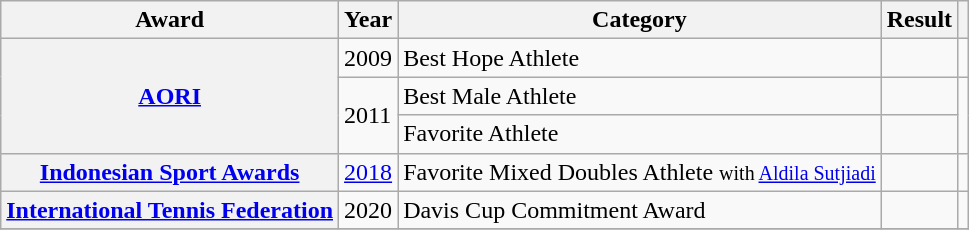<table class="wikitable plainrowheaders sortable">
<tr>
<th scope="col">Award</th>
<th scope="col">Year</th>
<th scope="col">Category</th>
<th scope="col">Result</th>
<th scope="col" class="unsortable"></th>
</tr>
<tr>
<th scope="row" rowspan="3"><a href='#'>AORI</a></th>
<td>2009</td>
<td>Best Hope Athlete</td>
<td></td>
<td></td>
</tr>
<tr>
<td rowspan="2">2011</td>
<td>Best Male Athlete</td>
<td></td>
<td rowspan="2"></td>
</tr>
<tr>
<td>Favorite Athlete</td>
<td></td>
</tr>
<tr>
<th scope="row"><a href='#'>Indonesian Sport Awards</a></th>
<td><a href='#'>2018</a></td>
<td>Favorite Mixed Doubles Athlete <small>with <a href='#'>Aldila Sutjiadi</a></small></td>
<td></td>
<td></td>
</tr>
<tr>
<th scope="row"><a href='#'>International Tennis Federation</a></th>
<td>2020</td>
<td>Davis Cup Commitment Award</td>
<td></td>
<td></td>
</tr>
<tr>
</tr>
</table>
